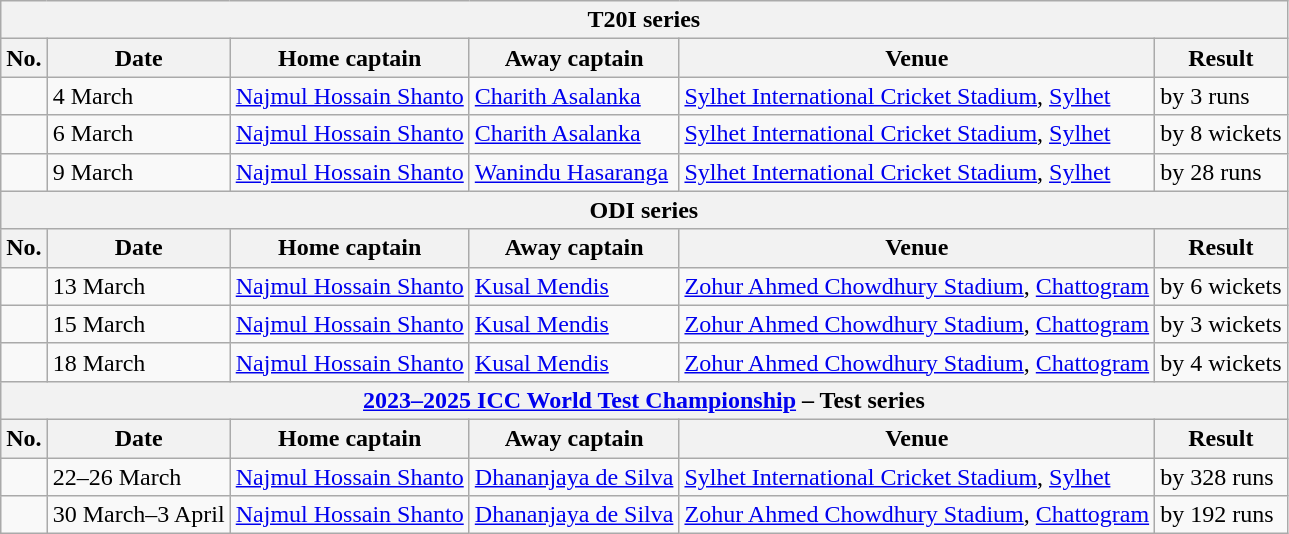<table class="wikitable">
<tr>
<th colspan="9">T20I series</th>
</tr>
<tr>
<th>No.</th>
<th>Date</th>
<th>Home captain</th>
<th>Away captain</th>
<th>Venue</th>
<th>Result</th>
</tr>
<tr>
<td></td>
<td>4 March</td>
<td><a href='#'>Najmul Hossain Shanto</a></td>
<td><a href='#'>Charith Asalanka</a></td>
<td><a href='#'>Sylhet International Cricket Stadium</a>, <a href='#'>Sylhet</a></td>
<td> by 3 runs</td>
</tr>
<tr>
<td></td>
<td>6 March</td>
<td><a href='#'>Najmul Hossain Shanto</a></td>
<td><a href='#'>Charith Asalanka</a></td>
<td><a href='#'>Sylhet International Cricket Stadium</a>, <a href='#'>Sylhet</a></td>
<td> by 8 wickets</td>
</tr>
<tr>
<td></td>
<td>9 March</td>
<td><a href='#'>Najmul Hossain Shanto</a></td>
<td><a href='#'>Wanindu Hasaranga</a></td>
<td><a href='#'>Sylhet International Cricket Stadium</a>, <a href='#'>Sylhet</a></td>
<td> by 28 runs</td>
</tr>
<tr>
<th colspan="9">ODI series</th>
</tr>
<tr>
<th>No.</th>
<th>Date</th>
<th>Home captain</th>
<th>Away captain</th>
<th>Venue</th>
<th>Result</th>
</tr>
<tr>
<td></td>
<td>13 March</td>
<td><a href='#'>Najmul Hossain Shanto</a></td>
<td><a href='#'>Kusal Mendis</a></td>
<td><a href='#'>Zohur Ahmed Chowdhury Stadium</a>, <a href='#'>Chattogram</a></td>
<td> by 6 wickets</td>
</tr>
<tr>
<td></td>
<td>15 March</td>
<td><a href='#'>Najmul Hossain Shanto</a></td>
<td><a href='#'>Kusal Mendis</a></td>
<td><a href='#'>Zohur Ahmed Chowdhury Stadium</a>, <a href='#'>Chattogram</a></td>
<td> by 3 wickets</td>
</tr>
<tr>
<td></td>
<td>18 March</td>
<td><a href='#'>Najmul Hossain Shanto</a></td>
<td><a href='#'>Kusal Mendis</a></td>
<td><a href='#'>Zohur Ahmed Chowdhury Stadium</a>, <a href='#'>Chattogram</a></td>
<td> by 4 wickets</td>
</tr>
<tr>
<th colspan="9"><a href='#'>2023–2025 ICC World Test Championship</a> – Test series</th>
</tr>
<tr>
<th>No.</th>
<th>Date</th>
<th>Home captain</th>
<th>Away captain</th>
<th>Venue</th>
<th>Result</th>
</tr>
<tr>
<td></td>
<td>22–26 March</td>
<td><a href='#'>Najmul Hossain Shanto</a></td>
<td><a href='#'>Dhananjaya de Silva</a></td>
<td><a href='#'>Sylhet International Cricket Stadium</a>, <a href='#'>Sylhet</a></td>
<td> by 328 runs</td>
</tr>
<tr>
<td></td>
<td>30 March–3 April</td>
<td><a href='#'>Najmul Hossain Shanto</a></td>
<td><a href='#'>Dhananjaya de Silva</a></td>
<td><a href='#'>Zohur Ahmed Chowdhury Stadium</a>, <a href='#'>Chattogram</a></td>
<td> by 192 runs</td>
</tr>
</table>
